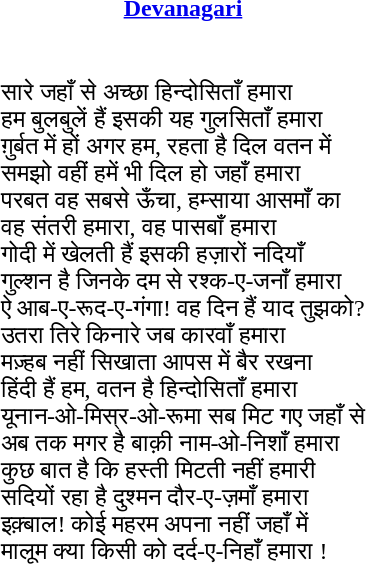<table>
<tr>
<td style="text-align:center;"><strong><a href='#'>Devanagari</a></strong></td>
</tr>
<tr>
<td><br><blockquote>
सारे जहाँ से अच्छा हिन्दोसिताँ हमारा <br>
हम बुलबुलें हैं इसकी यह गुलसिताँ हमारा<br>ग़ुर्बत में हों अगर हम, रहता है दिल वतन में <br>
समझो वहीं हमें भी दिल हो जहाँ हमारा<br>परबत वह सबसे ऊँचा, हम्साया आसमाँ का <br>
वह संतरी हमारा, वह पासबाँ हमारा<br>गोदी में खेलती हैं इसकी हज़ारों नदियाँ <br>
गुल्शन है जिनके दम से रश्क-ए-जनाँ हमारा<br>ऐ आब-ए-रूद-ए-गंगा! वह दिन हैं याद तुझको? <br>
उतरा तिरे किनारे जब कारवाँ हमारा<br>मज़्हब नहीं सिखाता आपस में बैर रखना <br>
हिंदी हैं हम, वतन है हिन्दोसिताँ हमारा<br>यूनान-ओ-मिस्र-ओ-रूमा सब मिट गए जहाँ से <br>
अब तक मगर है बाक़ी नाम-ओ-निशाँ हमारा<br>कुछ बात है कि हस्ती मिटती नहीं हमारी <br>
सदियों रहा है दुश्मन दौर-ए-ज़माँ हमारा<br>इक़्बाल! कोई महरम अपना नहीं जहाँ में <br>
मालूम क्या किसी को दर्द-ए-निहाँ हमारा !
</blockquote></td>
</tr>
</table>
